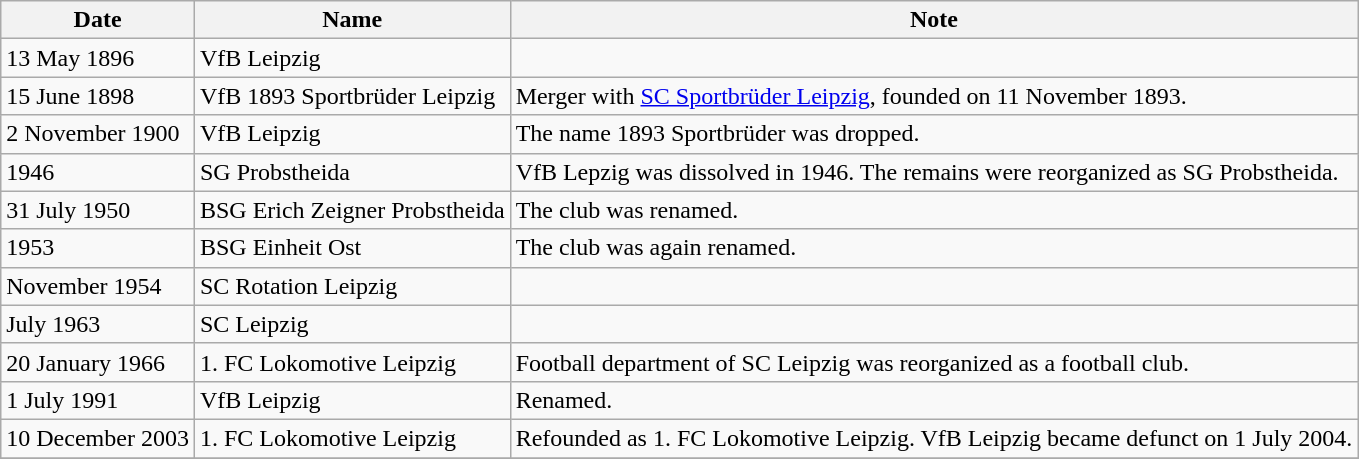<table class="wikitable">
<tr>
<th>Date</th>
<th>Name</th>
<th>Note</th>
</tr>
<tr>
<td>13 May 1896</td>
<td>VfB Leipzig</td>
<td></td>
</tr>
<tr>
<td>15 June 1898</td>
<td>VfB 1893 Sportbrüder Leipzig</td>
<td>Merger with <a href='#'>SC Sportbrüder Leipzig</a>, founded on 11 November 1893.</td>
</tr>
<tr>
<td>2 November 1900</td>
<td>VfB Leipzig</td>
<td>The name 1893 Sportbrüder was dropped.</td>
</tr>
<tr>
<td>1946</td>
<td>SG Probstheida</td>
<td>VfB Lepzig was dissolved in 1946. The remains were reorganized as SG Probstheida.</td>
</tr>
<tr>
<td>31 July 1950</td>
<td>BSG Erich Zeigner Probstheida</td>
<td>The club was renamed.</td>
</tr>
<tr>
<td>1953</td>
<td>BSG Einheit Ost</td>
<td>The club was again renamed.</td>
</tr>
<tr>
<td>November 1954</td>
<td>SC Rotation Leipzig</td>
<td></td>
</tr>
<tr>
<td>July 1963</td>
<td>SC Leipzig</td>
<td></td>
</tr>
<tr>
<td>20 January 1966</td>
<td>1. FC Lokomotive Leipzig</td>
<td>Football department of SC Leipzig was reorganized as a football club.</td>
</tr>
<tr>
<td>1 July 1991</td>
<td>VfB Leipzig</td>
<td>Renamed.</td>
</tr>
<tr>
<td>10 December 2003</td>
<td>1. FC Lokomotive Leipzig</td>
<td>Refounded as 1. FC Lokomotive Leipzig. VfB Leipzig became defunct on 1 July 2004.</td>
</tr>
<tr>
</tr>
</table>
